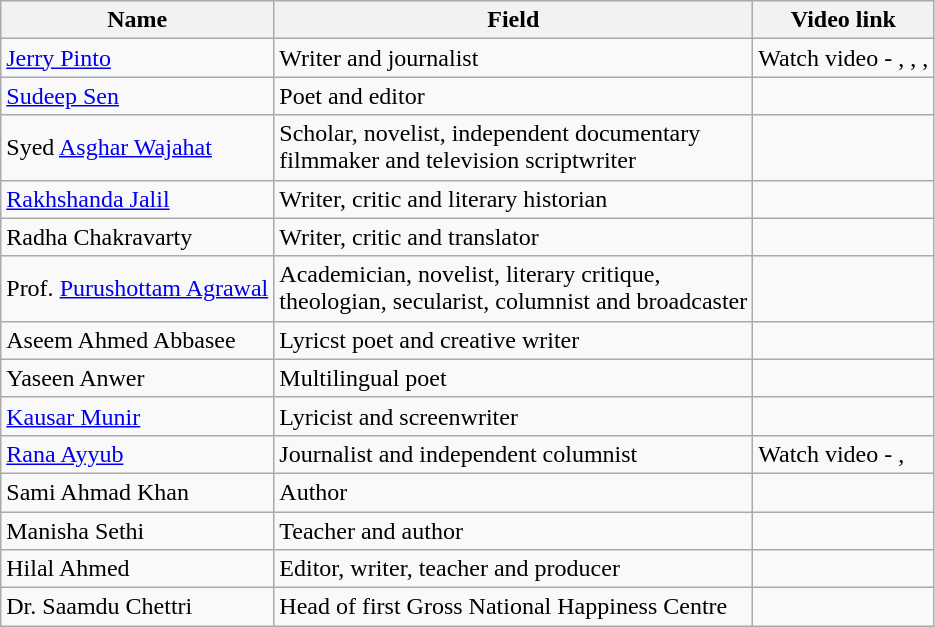<table class="wikitable">
<tr>
<th>Name</th>
<th>Field</th>
<th>Video link</th>
</tr>
<tr>
<td><a href='#'>Jerry Pinto</a></td>
<td>Writer and journalist</td>
<td>Watch video - , , , </td>
</tr>
<tr>
<td><a href='#'>Sudeep Sen</a></td>
<td>Poet and editor</td>
<td></td>
</tr>
<tr>
<td>Syed <a href='#'>Asghar Wajahat</a></td>
<td>Scholar, novelist, independent documentary<br>filmmaker and television scriptwriter</td>
<td></td>
</tr>
<tr>
<td><a href='#'>Rakhshanda Jalil</a></td>
<td>Writer, critic and literary historian</td>
<td></td>
</tr>
<tr>
<td>Radha Chakravarty</td>
<td>Writer, critic and translator</td>
<td></td>
</tr>
<tr>
<td>Prof. <a href='#'>Purushottam Agrawal</a></td>
<td>Academician, novelist, literary critique,<br>theologian, secularist, columnist and broadcaster</td>
<td></td>
</tr>
<tr>
<td>Aseem Ahmed Abbasee</td>
<td>Lyricst poet and creative writer</td>
<td></td>
</tr>
<tr>
<td>Yaseen Anwer</td>
<td>Multilingual poet</td>
<td></td>
</tr>
<tr>
<td><a href='#'>Kausar Munir</a></td>
<td>Lyricist and screenwriter</td>
<td></td>
</tr>
<tr>
<td><a href='#'>Rana Ayyub</a></td>
<td>Journalist and independent columnist</td>
<td>Watch video - , </td>
</tr>
<tr>
<td>Sami Ahmad Khan</td>
<td>Author</td>
<td></td>
</tr>
<tr>
<td>Manisha Sethi</td>
<td>Teacher and author</td>
<td></td>
</tr>
<tr>
<td>Hilal Ahmed</td>
<td>Editor, writer, teacher and producer</td>
<td></td>
</tr>
<tr>
<td>Dr. Saamdu Chettri</td>
<td>Head of first Gross National Happiness Centre</td>
<td></td>
</tr>
</table>
